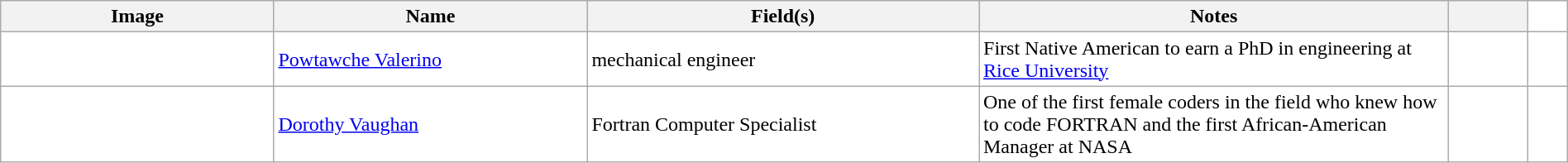<table class="wikitable sortable plainrowheaders" style="width:100%; background:#fff;">
<tr class="unsortable">
<th scope="col" class="unsortable">Image</th>
<th scope="col" style="width:20%;">Name</th>
<th scope="col" style="width:25%;">Field(s)</th>
<th scope="col" class="unsortable" style="width: 30%">Notes</th>
<th scope="col" class="unsortable" style="width: 5%"></th>
</tr>
<tr>
<td></td>
<td><a href='#'>Powtawche Valerino</a></td>
<td>mechanical engineer</td>
<td>First Native American to earn a PhD in engineering at <a href='#'>Rice University</a></td>
<td></td>
<td></td>
</tr>
<tr>
<td></td>
<td><a href='#'>Dorothy Vaughan</a></td>
<td>Fortran Computer Specialist</td>
<td>One of the first female coders in the field who knew how to code FORTRAN and the first African-American Manager at NASA</td>
<td></td>
<td></td>
</tr>
</table>
